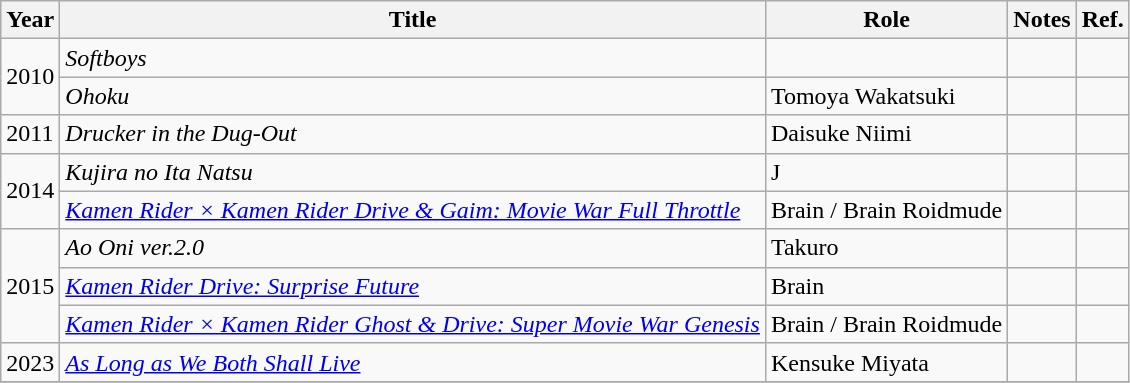<table class="wikitable">
<tr>
<th>Year</th>
<th>Title</th>
<th>Role</th>
<th>Notes</th>
<th>Ref.</th>
</tr>
<tr>
<td rowspan="2">2010</td>
<td><em>Softboys</em></td>
<td></td>
<td></td>
<td></td>
</tr>
<tr>
<td><em>Ohoku</em></td>
<td>Tomoya Wakatsuki</td>
<td></td>
<td></td>
</tr>
<tr>
<td>2011</td>
<td><em>Drucker in the Dug-Out</em></td>
<td>Daisuke Niimi</td>
<td></td>
<td></td>
</tr>
<tr>
<td rowspan="2">2014</td>
<td><em>Kujira no Ita Natsu</em></td>
<td>J</td>
<td></td>
<td></td>
</tr>
<tr>
<td><em><a href='#'>Kamen Rider × Kamen Rider Drive & Gaim: Movie War Full Throttle</a></em></td>
<td>Brain / Brain Roidmude</td>
<td></td>
</tr>
<tr>
<td rowspan="3">2015</td>
<td><em>Ao Oni ver.2.0</em></td>
<td>Takuro</td>
<td></td>
<td></td>
</tr>
<tr>
<td><em><a href='#'>Kamen Rider Drive: Surprise Future</a></em></td>
<td>Brain</td>
<td></td>
<td></td>
</tr>
<tr>
<td><em><a href='#'>Kamen Rider × Kamen Rider Ghost & Drive: Super Movie War Genesis</a></em></td>
<td>Brain / Brain Roidmude</td>
<td></td>
<td></td>
</tr>
<tr>
<td>2023</td>
<td><em><a href='#'>As Long as We Both Shall Live</a></em></td>
<td>Kensuke Miyata</td>
<td></td>
<td></td>
</tr>
<tr>
</tr>
</table>
